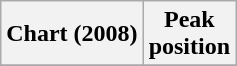<table class="wikitable plainrowheaders" style="text-align:center">
<tr>
<th scope="col">Chart (2008)</th>
<th scope="col">Peak<br>position</th>
</tr>
<tr>
</tr>
</table>
